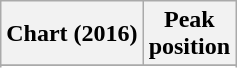<table class="wikitable sortable plainrowheaders" style="text-align:center;">
<tr>
<th scope="col">Chart (2016)</th>
<th scope="col">Peak<br>position</th>
</tr>
<tr>
</tr>
<tr>
</tr>
</table>
